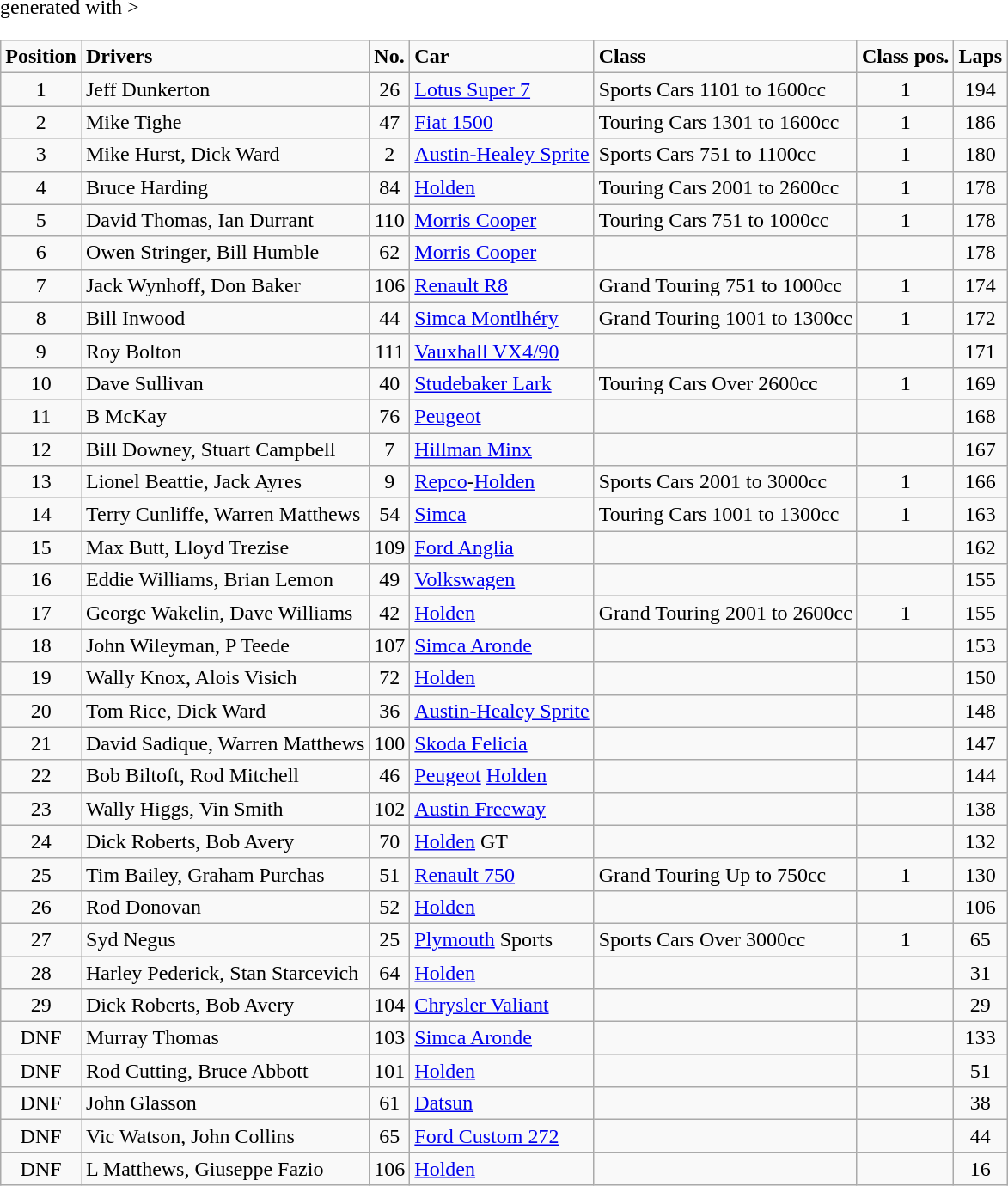<table class="wikitable" <hiddentext>generated with >
<tr style="font-weight:bold">
<td>Position</td>
<td>Drivers</td>
<td>No.</td>
<td>Car</td>
<td>Class</td>
<td align="center">Class pos.</td>
<td>Laps</td>
</tr>
<tr>
<td align="center">1</td>
<td>Jeff Dunkerton</td>
<td align="center">26</td>
<td><a href='#'>Lotus Super 7</a></td>
<td>Sports Cars 1101 to 1600cc</td>
<td align="center">1</td>
<td align="center">194</td>
</tr>
<tr>
<td align="center">2</td>
<td>Mike Tighe</td>
<td align="center">47</td>
<td><a href='#'>Fiat 1500</a></td>
<td>Touring Cars 1301 to 1600cc</td>
<td align="center">1</td>
<td align="center">186</td>
</tr>
<tr>
<td align="center">3</td>
<td>Mike Hurst, Dick Ward</td>
<td align="center">2</td>
<td><a href='#'>Austin-Healey Sprite</a></td>
<td>Sports Cars 751 to 1100cc</td>
<td align="center">1</td>
<td align="center">180</td>
</tr>
<tr>
<td align="center">4</td>
<td>Bruce Harding</td>
<td align="center">84</td>
<td><a href='#'>Holden</a></td>
<td>Touring Cars 2001 to 2600cc</td>
<td align="center">1</td>
<td align="center">178</td>
</tr>
<tr>
<td align="center">5</td>
<td>David Thomas, Ian Durrant</td>
<td align="center">110</td>
<td><a href='#'>Morris Cooper</a></td>
<td>Touring Cars 751 to 1000cc</td>
<td align="center">1</td>
<td align="center">178</td>
</tr>
<tr>
<td align="center">6</td>
<td>Owen Stringer, Bill Humble</td>
<td align="center">62</td>
<td><a href='#'>Morris Cooper</a></td>
<td></td>
<td align="center"></td>
<td align="center">178</td>
</tr>
<tr>
<td align="center">7</td>
<td>Jack Wynhoff, Don Baker</td>
<td align="center">106</td>
<td><a href='#'>Renault R8</a></td>
<td>Grand Touring 751 to 1000cc</td>
<td align="center">1</td>
<td align="center">174</td>
</tr>
<tr>
<td align="center">8</td>
<td>Bill Inwood</td>
<td align="center">44</td>
<td><a href='#'>Simca Montlhéry</a></td>
<td>Grand Touring 1001 to 1300cc</td>
<td align="center">1</td>
<td align="center">172</td>
</tr>
<tr>
<td align="center">9</td>
<td>Roy Bolton</td>
<td align="center">111</td>
<td><a href='#'>Vauxhall VX4/90</a></td>
<td></td>
<td align="center"></td>
<td align="center">171</td>
</tr>
<tr>
<td align="center">10</td>
<td>Dave Sullivan</td>
<td align="center">40</td>
<td><a href='#'>Studebaker Lark</a></td>
<td>Touring Cars Over 2600cc</td>
<td align="center">1</td>
<td align="center">169</td>
</tr>
<tr>
<td align="center">11</td>
<td>B McKay</td>
<td align="center">76</td>
<td><a href='#'>Peugeot</a></td>
<td></td>
<td align="center"></td>
<td align="center">168</td>
</tr>
<tr>
<td align="center">12</td>
<td>Bill Downey, Stuart Campbell</td>
<td align="center">7</td>
<td><a href='#'>Hillman Minx</a></td>
<td></td>
<td align="center"></td>
<td align="center">167</td>
</tr>
<tr>
<td align="center">13</td>
<td>Lionel Beattie, Jack Ayres</td>
<td align="center">9</td>
<td><a href='#'>Repco</a>-<a href='#'>Holden</a></td>
<td>Sports Cars 2001 to 3000cc</td>
<td align="center">1</td>
<td align="center">166</td>
</tr>
<tr>
<td align="center">14</td>
<td>Terry Cunliffe, Warren Matthews</td>
<td align="center">54</td>
<td><a href='#'>Simca</a></td>
<td>Touring Cars 1001 to 1300cc</td>
<td align="center">1</td>
<td align="center">163</td>
</tr>
<tr>
<td align="center">15</td>
<td>Max Butt, Lloyd Trezise</td>
<td align="center">109</td>
<td><a href='#'>Ford Anglia</a></td>
<td></td>
<td align="center"></td>
<td align="center">162</td>
</tr>
<tr>
<td align="center">16</td>
<td>Eddie Williams, Brian Lemon</td>
<td align="center">49</td>
<td><a href='#'>Volkswagen</a></td>
<td></td>
<td align="center"></td>
<td align="center">155</td>
</tr>
<tr>
<td align="center">17</td>
<td>George Wakelin, Dave Williams</td>
<td align="center">42</td>
<td><a href='#'>Holden</a></td>
<td>Grand Touring 2001 to 2600cc</td>
<td align="center">1</td>
<td align="center">155</td>
</tr>
<tr>
<td align="center">18</td>
<td>John Wileyman, P Teede</td>
<td align="center">107</td>
<td><a href='#'>Simca Aronde</a></td>
<td></td>
<td align="center"></td>
<td align="center">153</td>
</tr>
<tr>
<td align="center">19</td>
<td>Wally Knox, Alois Visich</td>
<td align="center">72</td>
<td><a href='#'>Holden</a></td>
<td></td>
<td align="center"></td>
<td align="center">150</td>
</tr>
<tr>
<td align="center">20</td>
<td>Tom Rice, Dick Ward</td>
<td align="center">36</td>
<td><a href='#'>Austin-Healey Sprite</a></td>
<td></td>
<td align="center"></td>
<td align="center">148</td>
</tr>
<tr>
<td align="center">21</td>
<td>David Sadique, Warren Matthews</td>
<td align="center">100</td>
<td><a href='#'>Skoda Felicia</a></td>
<td></td>
<td align="center"></td>
<td align="center">147</td>
</tr>
<tr>
<td align="center">22</td>
<td>Bob Biltoft, Rod Mitchell</td>
<td align="center">46</td>
<td><a href='#'>Peugeot</a> <a href='#'>Holden</a></td>
<td></td>
<td align="center"></td>
<td align="center">144</td>
</tr>
<tr>
<td align="center">23</td>
<td>Wally Higgs, Vin Smith</td>
<td align="center">102</td>
<td><a href='#'>Austin Freeway</a></td>
<td></td>
<td align="center"></td>
<td align="center">138</td>
</tr>
<tr>
<td align="center">24</td>
<td>Dick Roberts, Bob Avery</td>
<td align="center">70</td>
<td><a href='#'>Holden</a> GT</td>
<td></td>
<td align="center"></td>
<td align="center">132</td>
</tr>
<tr>
<td align="center">25</td>
<td>Tim Bailey, Graham Purchas</td>
<td align="center">51</td>
<td><a href='#'>Renault 750</a></td>
<td>Grand Touring Up to 750cc</td>
<td align="center">1</td>
<td align="center">130</td>
</tr>
<tr>
<td align="center">26</td>
<td>Rod Donovan</td>
<td align="center">52</td>
<td><a href='#'>Holden</a></td>
<td></td>
<td align="center"></td>
<td align="center">106</td>
</tr>
<tr>
<td align="center">27</td>
<td>Syd Negus</td>
<td align="center">25</td>
<td><a href='#'>Plymouth</a> Sports</td>
<td>Sports Cars Over 3000cc</td>
<td align="center">1</td>
<td align="center">65</td>
</tr>
<tr>
<td align="center">28</td>
<td>Harley Pederick, Stan Starcevich</td>
<td align="center">64</td>
<td><a href='#'>Holden</a></td>
<td></td>
<td align="center"></td>
<td align="center">31</td>
</tr>
<tr>
<td align="center">29</td>
<td>Dick Roberts, Bob Avery</td>
<td align="center">104</td>
<td><a href='#'>Chrysler Valiant</a></td>
<td></td>
<td align="center"></td>
<td align="center">29</td>
</tr>
<tr>
<td align="center">DNF</td>
<td>Murray Thomas</td>
<td align="center">103</td>
<td><a href='#'>Simca Aronde</a></td>
<td></td>
<td align="center"></td>
<td align="center">133</td>
</tr>
<tr>
<td align="center">DNF</td>
<td>Rod Cutting, Bruce Abbott</td>
<td align="center">101</td>
<td><a href='#'>Holden</a></td>
<td></td>
<td align="center"></td>
<td align="center">51</td>
</tr>
<tr>
<td align="center">DNF</td>
<td>John Glasson</td>
<td align="center">61</td>
<td><a href='#'>Datsun</a></td>
<td></td>
<td align="center"></td>
<td align="center">38</td>
</tr>
<tr>
<td align="center">DNF</td>
<td>Vic Watson, John Collins</td>
<td align="center">65</td>
<td><a href='#'>Ford Custom 272</a></td>
<td></td>
<td align="center"></td>
<td align="center">44</td>
</tr>
<tr>
<td align="center">DNF</td>
<td>L Matthews, Giuseppe Fazio</td>
<td align="center">106</td>
<td><a href='#'>Holden</a></td>
<td></td>
<td align="center"></td>
<td align="center">16</td>
</tr>
</table>
